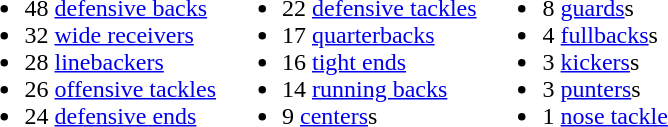<table>
<tr>
<td><br><ul><li>48 <a href='#'>defensive backs</a></li><li>32 <a href='#'>wide receivers</a></li><li>28 <a href='#'>linebackers</a></li><li>26 <a href='#'>offensive tackles</a></li><li>24 <a href='#'>defensive ends</a></li></ul></td>
<td><br><ul><li>22 <a href='#'>defensive tackles</a></li><li>17 <a href='#'>quarterbacks</a></li><li>16 <a href='#'>tight ends</a></li><li>14 <a href='#'>running backs</a></li><li>9 <a href='#'>centers</a>s</li></ul></td>
<td valign=top><br><ul><li>8 <a href='#'>guards</a>s</li><li>4 <a href='#'>fullbacks</a>s</li><li>3 <a href='#'>kickers</a>s</li><li>3 <a href='#'>punters</a>s</li><li>1 <a href='#'>nose tackle</a></li></ul></td>
</tr>
</table>
